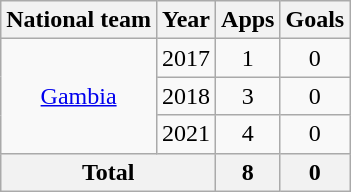<table class="wikitable" style="text-align:center">
<tr>
<th>National team</th>
<th>Year</th>
<th>Apps</th>
<th>Goals</th>
</tr>
<tr>
<td rowspan="3"><a href='#'>Gambia</a></td>
<td>2017</td>
<td>1</td>
<td>0</td>
</tr>
<tr>
<td>2018</td>
<td>3</td>
<td>0</td>
</tr>
<tr>
<td>2021</td>
<td>4</td>
<td>0</td>
</tr>
<tr>
<th colspan="2">Total</th>
<th>8</th>
<th>0</th>
</tr>
</table>
